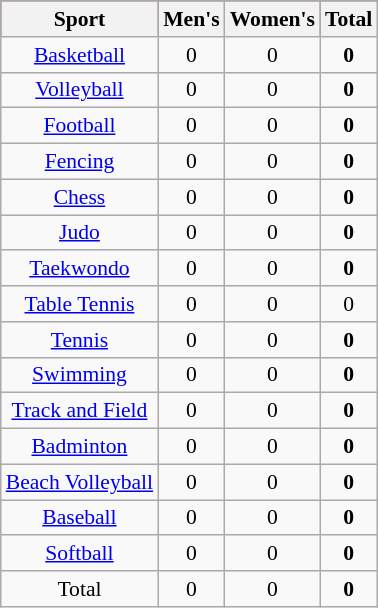<table class="wikitable" style="text-align: center; font-size:90%; text-align:center">
<tr bgcolor="#830303">
<th>Sport</th>
<th>Men's</th>
<th>Women's</th>
<th>Total</th>
</tr>
<tr>
<td> <a href='#'>Basketball</a></td>
<td align="center">0</td>
<td align="center">0</td>
<td align="center"><strong>0</strong></td>
</tr>
<tr>
<td> <a href='#'>Volleyball</a></td>
<td align="center">0</td>
<td align="center">0</td>
<td align="center"><strong>0</strong></td>
</tr>
<tr>
<td> <a href='#'>Football</a></td>
<td align="center">0</td>
<td align="center">0</td>
<td align="center"><strong>0</strong></td>
</tr>
<tr>
<td> <a href='#'>Fencing</a></td>
<td align="center">0</td>
<td align="center">0</td>
<td align="center"><strong>0</strong></td>
</tr>
<tr>
<td> <a href='#'>Chess</a></td>
<td align="center">0</td>
<td align="center">0</td>
<td align="center"><strong>0</strong></td>
</tr>
<tr>
<td> <a href='#'>Judo</a></td>
<td align="center">0</td>
<td align="center">0</td>
<td align="center"><strong>0</strong></td>
</tr>
<tr>
<td> <a href='#'>Taekwondo</a></td>
<td align="center">0</td>
<td align="center">0</td>
<td align="center"><strong>0</strong></td>
</tr>
<tr>
<td> <a href='#'>Table Tennis</a></td>
<td align="center">0</td>
<td align="center">0</td>
<td align="center">0</td>
</tr>
<tr>
<td> <a href='#'>Tennis</a></td>
<td align="center">0</td>
<td align="center">0</td>
<td align="center"><strong>0</strong></td>
</tr>
<tr>
<td> <a href='#'>Swimming</a></td>
<td align="center">0</td>
<td align="center">0</td>
<td align="center"><strong>0</strong></td>
</tr>
<tr>
<td> <a href='#'>Track and Field</a></td>
<td align="center">0</td>
<td align="center">0</td>
<td align="center"><strong>0</strong></td>
</tr>
<tr>
<td> <a href='#'>Badminton</a></td>
<td align="center">0</td>
<td align="center">0</td>
<td align="center"><strong>0</strong></td>
</tr>
<tr>
<td> <a href='#'>Beach Volleyball</a></td>
<td align="center">0</td>
<td align="center">0</td>
<td align="center"><strong>0</strong></td>
</tr>
<tr>
<td> <a href='#'>Baseball</a></td>
<td align="center">0</td>
<td align="center">0</td>
<td align="center"><strong>0</strong></td>
</tr>
<tr>
<td> <a href='#'>Softball</a></td>
<td align="center">0</td>
<td align="center">0</td>
<td align="center"><strong>0</strong></td>
</tr>
<tr>
<td>Total</td>
<td align="center">0</td>
<td align="center">0</td>
<td align="center"><strong>0</strong></td>
</tr>
</table>
